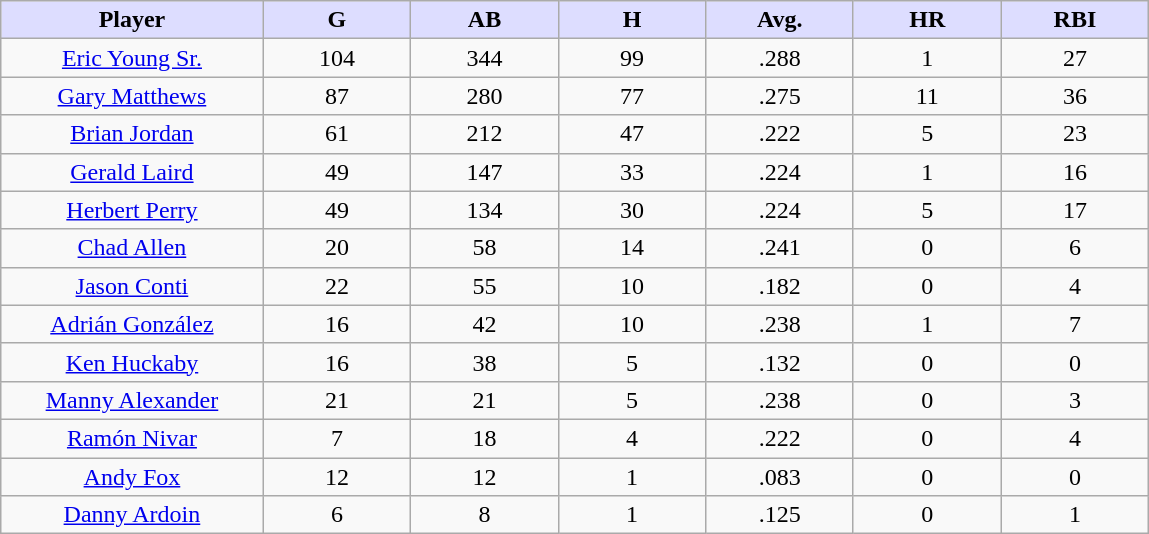<table class="wikitable sortable">
<tr>
<th style="background:#ddf; width:16%;">Player</th>
<th style="background:#ddf; width:9%;">G</th>
<th style="background:#ddf; width:9%;">AB</th>
<th style="background:#ddf; width:9%;">H</th>
<th style="background:#ddf; width:9%;">Avg.</th>
<th style="background:#ddf; width:9%;">HR</th>
<th style="background:#ddf; width:9%;">RBI</th>
</tr>
<tr align=center>
<td><a href='#'>Eric Young Sr.</a></td>
<td>104</td>
<td>344</td>
<td>99</td>
<td>.288</td>
<td>1</td>
<td>27</td>
</tr>
<tr align=center>
<td><a href='#'>Gary Matthews</a></td>
<td>87</td>
<td>280</td>
<td>77</td>
<td>.275</td>
<td>11</td>
<td>36</td>
</tr>
<tr align=center>
<td><a href='#'>Brian Jordan</a></td>
<td>61</td>
<td>212</td>
<td>47</td>
<td>.222</td>
<td>5</td>
<td>23</td>
</tr>
<tr align=center>
<td><a href='#'>Gerald Laird</a></td>
<td>49</td>
<td>147</td>
<td>33</td>
<td>.224</td>
<td>1</td>
<td>16</td>
</tr>
<tr align=center>
<td><a href='#'>Herbert Perry</a></td>
<td>49</td>
<td>134</td>
<td>30</td>
<td>.224</td>
<td>5</td>
<td>17</td>
</tr>
<tr align=center>
<td><a href='#'>Chad Allen</a></td>
<td>20</td>
<td>58</td>
<td>14</td>
<td>.241</td>
<td>0</td>
<td>6</td>
</tr>
<tr align=center>
<td><a href='#'>Jason Conti</a></td>
<td>22</td>
<td>55</td>
<td>10</td>
<td>.182</td>
<td>0</td>
<td>4</td>
</tr>
<tr align=center>
<td><a href='#'>Adrián González</a></td>
<td>16</td>
<td>42</td>
<td>10</td>
<td>.238</td>
<td>1</td>
<td>7</td>
</tr>
<tr align=center>
<td><a href='#'>Ken Huckaby</a></td>
<td>16</td>
<td>38</td>
<td>5</td>
<td>.132</td>
<td>0</td>
<td>0</td>
</tr>
<tr align=center>
<td><a href='#'>Manny Alexander</a></td>
<td>21</td>
<td>21</td>
<td>5</td>
<td>.238</td>
<td>0</td>
<td>3</td>
</tr>
<tr align=center>
<td><a href='#'>Ramón Nivar</a></td>
<td>7</td>
<td>18</td>
<td>4</td>
<td>.222</td>
<td>0</td>
<td>4</td>
</tr>
<tr align=center>
<td><a href='#'>Andy Fox</a></td>
<td>12</td>
<td>12</td>
<td>1</td>
<td>.083</td>
<td>0</td>
<td>0</td>
</tr>
<tr align=center>
<td><a href='#'>Danny Ardoin</a></td>
<td>6</td>
<td>8</td>
<td>1</td>
<td>.125</td>
<td>0</td>
<td>1</td>
</tr>
</table>
